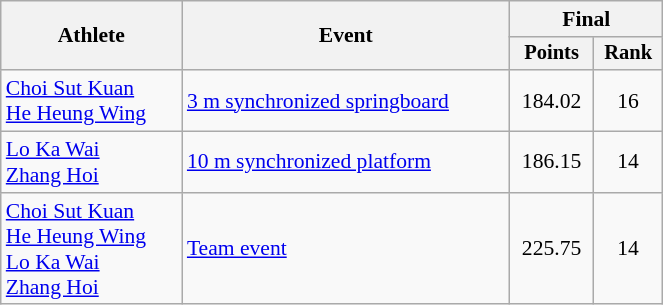<table class="wikitable" style="text-align:center; font-size:90%; width:35%">
<tr>
<th rowspan="2">Athlete</th>
<th rowspan="2">Event</th>
<th colspan="2">Final</th>
</tr>
<tr style="font-size:95%">
<th>Points</th>
<th>Rank</th>
</tr>
<tr>
<td align=left><a href='#'>Choi Sut Kuan</a> <br> <a href='#'>He Heung Wing</a></td>
<td align=left><a href='#'>3 m synchronized springboard</a></td>
<td>184.02</td>
<td>16</td>
</tr>
<tr>
<td align=left><a href='#'>Lo Ka Wai</a> <br> <a href='#'>Zhang Hoi</a></td>
<td align=left><a href='#'>10 m synchronized platform</a></td>
<td>186.15</td>
<td>14</td>
</tr>
<tr>
<td align=left><a href='#'>Choi Sut Kuan</a> <br> <a href='#'>He Heung Wing</a> <br> <a href='#'>Lo Ka Wai</a> <br> <a href='#'>Zhang Hoi</a></td>
<td align=left><a href='#'>Team event</a></td>
<td>225.75</td>
<td>14</td>
</tr>
</table>
